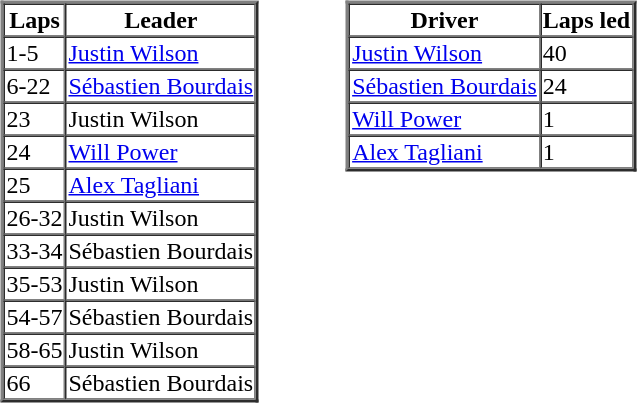<table>
<tr>
<td valign="top"><br><table border=2 cellspacing=0>
<tr>
<th>Laps</th>
<th>Leader</th>
</tr>
<tr>
<td>1-5</td>
<td><a href='#'>Justin Wilson</a></td>
</tr>
<tr>
<td>6-22</td>
<td><a href='#'>Sébastien Bourdais</a></td>
</tr>
<tr>
<td>23</td>
<td>Justin Wilson</td>
</tr>
<tr>
<td>24</td>
<td><a href='#'>Will Power</a></td>
</tr>
<tr>
<td>25</td>
<td><a href='#'>Alex Tagliani</a></td>
</tr>
<tr>
<td>26-32</td>
<td>Justin Wilson</td>
</tr>
<tr>
<td>33-34</td>
<td>Sébastien Bourdais</td>
</tr>
<tr>
<td>35-53</td>
<td>Justin Wilson</td>
</tr>
<tr>
<td>54-57</td>
<td>Sébastien Bourdais</td>
</tr>
<tr>
<td>58-65</td>
<td>Justin Wilson</td>
</tr>
<tr>
<td>66</td>
<td>Sébastien Bourdais</td>
</tr>
</table>
</td>
<td width="50"> </td>
<td valign="top"><br><table border=2 cellspacing=0>
<tr>
<th>Driver</th>
<th>Laps led</th>
</tr>
<tr>
<td><a href='#'>Justin Wilson</a></td>
<td>40</td>
</tr>
<tr>
<td><a href='#'>Sébastien Bourdais</a></td>
<td>24</td>
</tr>
<tr>
<td><a href='#'>Will Power</a></td>
<td>1</td>
</tr>
<tr>
<td><a href='#'>Alex Tagliani</a></td>
<td>1</td>
</tr>
</table>
</td>
</tr>
</table>
